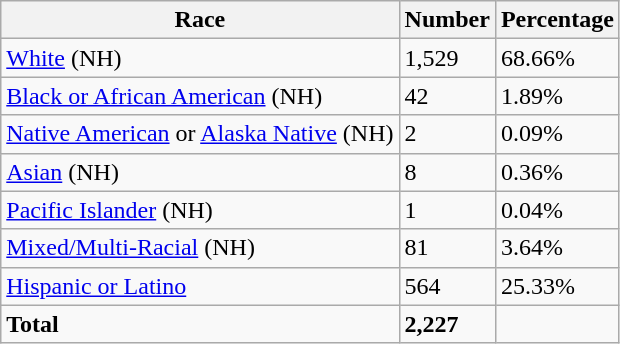<table class="wikitable">
<tr>
<th>Race</th>
<th>Number</th>
<th>Percentage</th>
</tr>
<tr>
<td><a href='#'>White</a> (NH)</td>
<td>1,529</td>
<td>68.66%</td>
</tr>
<tr>
<td><a href='#'>Black or African American</a> (NH)</td>
<td>42</td>
<td>1.89%</td>
</tr>
<tr>
<td><a href='#'>Native American</a> or <a href='#'>Alaska Native</a> (NH)</td>
<td>2</td>
<td>0.09%</td>
</tr>
<tr>
<td><a href='#'>Asian</a> (NH)</td>
<td>8</td>
<td>0.36%</td>
</tr>
<tr>
<td><a href='#'>Pacific Islander</a> (NH)</td>
<td>1</td>
<td>0.04%</td>
</tr>
<tr>
<td><a href='#'>Mixed/Multi-Racial</a> (NH)</td>
<td>81</td>
<td>3.64%</td>
</tr>
<tr>
<td><a href='#'>Hispanic or Latino</a></td>
<td>564</td>
<td>25.33%</td>
</tr>
<tr>
<td><strong>Total</strong></td>
<td><strong>2,227</strong></td>
<td></td>
</tr>
</table>
